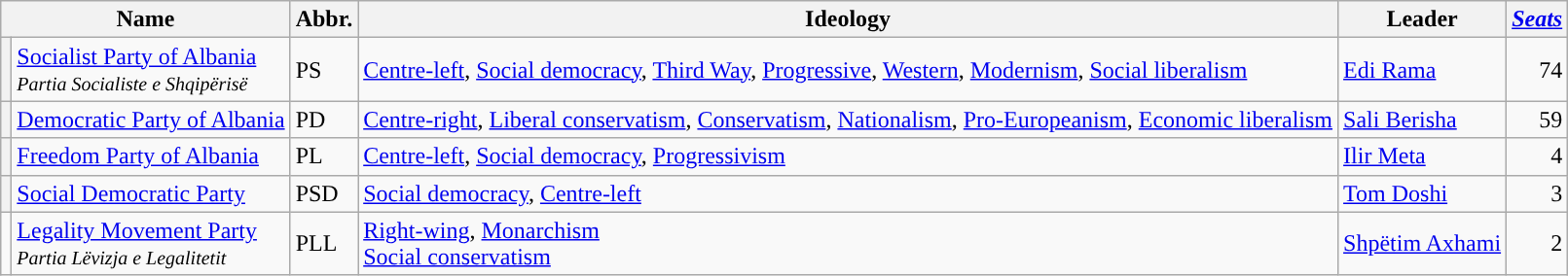<table class="wikitable sortable">
<tr>
<th colspan=2>Name</th>
<th>Abbr.</th>
<th>Ideology</th>
<th>Leader</th>
<th><em><a href='#'>Seats</a></em></th>
</tr>
<tr>
<th style="background-color: "></th>
<td><a href='#'>Socialist Party of Albania</a><br><small><em>Partia Socialiste e Shqipërisë</em></small></td>
<td>PS</td>
<td><a href='#'>Centre-left</a>, <a href='#'>Social democracy</a>, <a href='#'>Third Way</a>, <a href='#'>Progressive</a>, <a href='#'>Western</a>, <a href='#'>Modernism</a>, <a href='#'>Social liberalism</a></td>
<td><a href='#'>Edi Rama</a></td>
<td align="right">74</td>
</tr>
<tr>
<th style="background-color: "></th>
<td><a href='#'>Democratic Party of Albania</a></td>
<td>PD</td>
<td><a href='#'>Centre-right</a>, <a href='#'>Liberal conservatism</a>, <a href='#'>Conservatism</a>, <a href='#'>Nationalism</a>, <a href='#'>Pro-Europeanism</a>, <a href='#'>Economic liberalism</a></td>
<td><a href='#'>Sali Berisha</a></td>
<td align="right">59</td>
</tr>
<tr>
<th style="background-color: "></th>
<td><a href='#'>Freedom Party of Albania</a></td>
<td>PL</td>
<td><a href='#'>Centre-left</a>, <a href='#'>Social democracy</a>, <a href='#'>Progressivism</a></td>
<td><a href='#'>Ilir Meta</a></td>
<td align="right">4</td>
</tr>
<tr>
<th style="background-color: "></th>
<td><a href='#'>Social Democratic Party</a></td>
<td>PSD</td>
<td><a href='#'>Social democracy</a>, <a href='#'>Centre-left</a></td>
<td><a href='#'>Tom Doshi</a></td>
<td align="right">3</td>
</tr>
<tr>
<td style="background-color:"></td>
<td><a href='#'>Legality Movement Party</a><br><small><em>Partia Lëvizja e Legalitetit</em></small></td>
<td>PLL</td>
<td><a href='#'>Right-wing</a>, <a href='#'>Monarchism</a><br><a href='#'>Social conservatism</a></td>
<td><a href='#'>Shpëtim Axhami</a></td>
<td align="right">2</td>
</tr>
</table>
